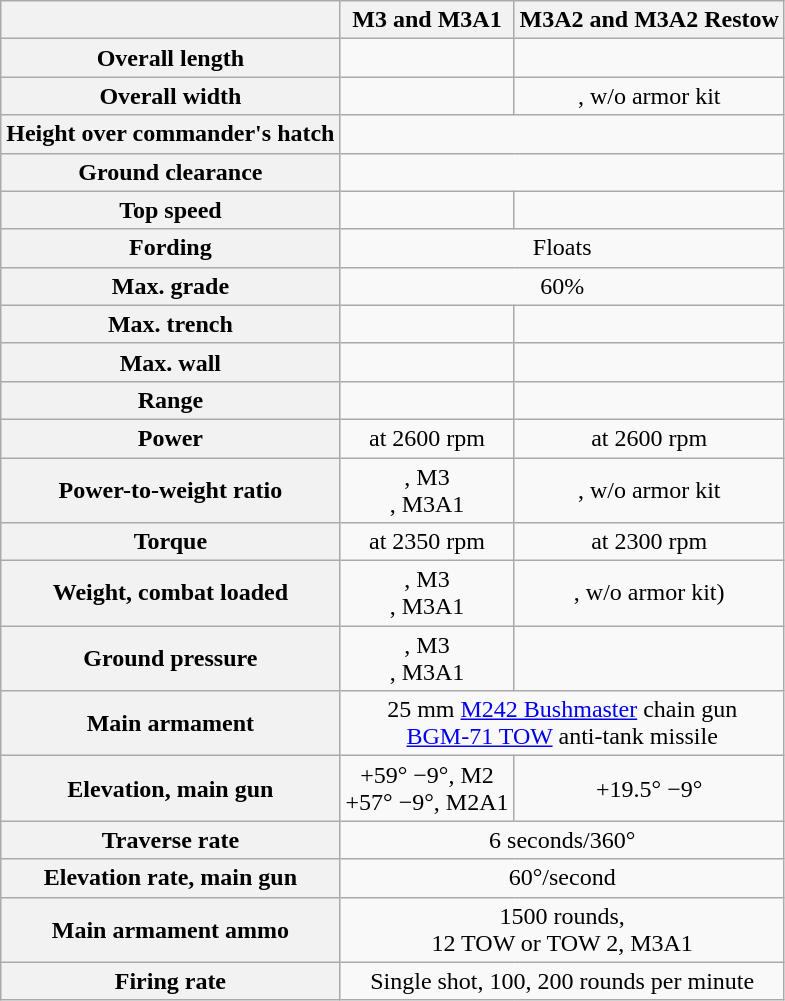<table class="wikitable" style="text-align:center;">
<tr>
<th></th>
<th>M3 and M3A1</th>
<th>M3A2 and M3A2 Restow</th>
</tr>
<tr>
<th>Overall length</th>
<td></td>
<td></td>
</tr>
<tr>
<th>Overall width</th>
<td></td>
<td>, w/o armor kit</td>
</tr>
<tr>
<th>Height over commander's hatch</th>
<td colspan="2"></td>
</tr>
<tr>
<th>Ground clearance</th>
<td colspan="2"></td>
</tr>
<tr>
<th>Top speed</th>
<td></td>
<td></td>
</tr>
<tr>
<th>Fording</th>
<td colspan="2">Floats</td>
</tr>
<tr>
<th>Max. grade</th>
<td colspan="2">60%</td>
</tr>
<tr>
<th>Max. trench</th>
<td></td>
<td></td>
</tr>
<tr>
<th>Max. wall</th>
<td></td>
<td></td>
</tr>
<tr>
<th>Range</th>
<td></td>
<td></td>
</tr>
<tr>
<th>Power</th>
<td> at 2600 rpm</td>
<td> at 2600 rpm</td>
</tr>
<tr>
<th>Power-to-weight ratio</th>
<td>, M3<br>, M3A1</td>
<td>, w/o armor kit</td>
</tr>
<tr>
<th>Torque</th>
<td> at 2350 rpm</td>
<td> at 2300 rpm</td>
</tr>
<tr>
<th>Weight, combat loaded</th>
<td>, M3 <br>, M3A1</td>
<td>, w/o armor kit)</td>
</tr>
<tr>
<th>Ground pressure</th>
<td>, M3 <br>, M3A1</td>
<td></td>
</tr>
<tr>
<th>Main armament</th>
<td colspan="3">25 mm <a href='#'>M242 Bushmaster</a> chain gun <br><a href='#'>BGM-71 TOW</a> anti-tank missile</td>
</tr>
<tr>
<th>Elevation, main gun</th>
<td>+59° −9°, M2 <br>+57° −9°, M2A1</td>
<td colspan="2">+19.5° −9°</td>
</tr>
<tr>
<th>Traverse rate</th>
<td colspan="3">6 seconds/360°</td>
</tr>
<tr>
<th>Elevation rate, main gun</th>
<td colspan="3">60°/second</td>
</tr>
<tr>
<th>Main armament ammo</th>
<td colspan="2">1500 rounds,<br>12 TOW or TOW 2, M3A1</td>
</tr>
<tr>
<th>Firing rate</th>
<td colspan="2">Single shot, 100, 200 rounds per minute</td>
</tr>
</table>
